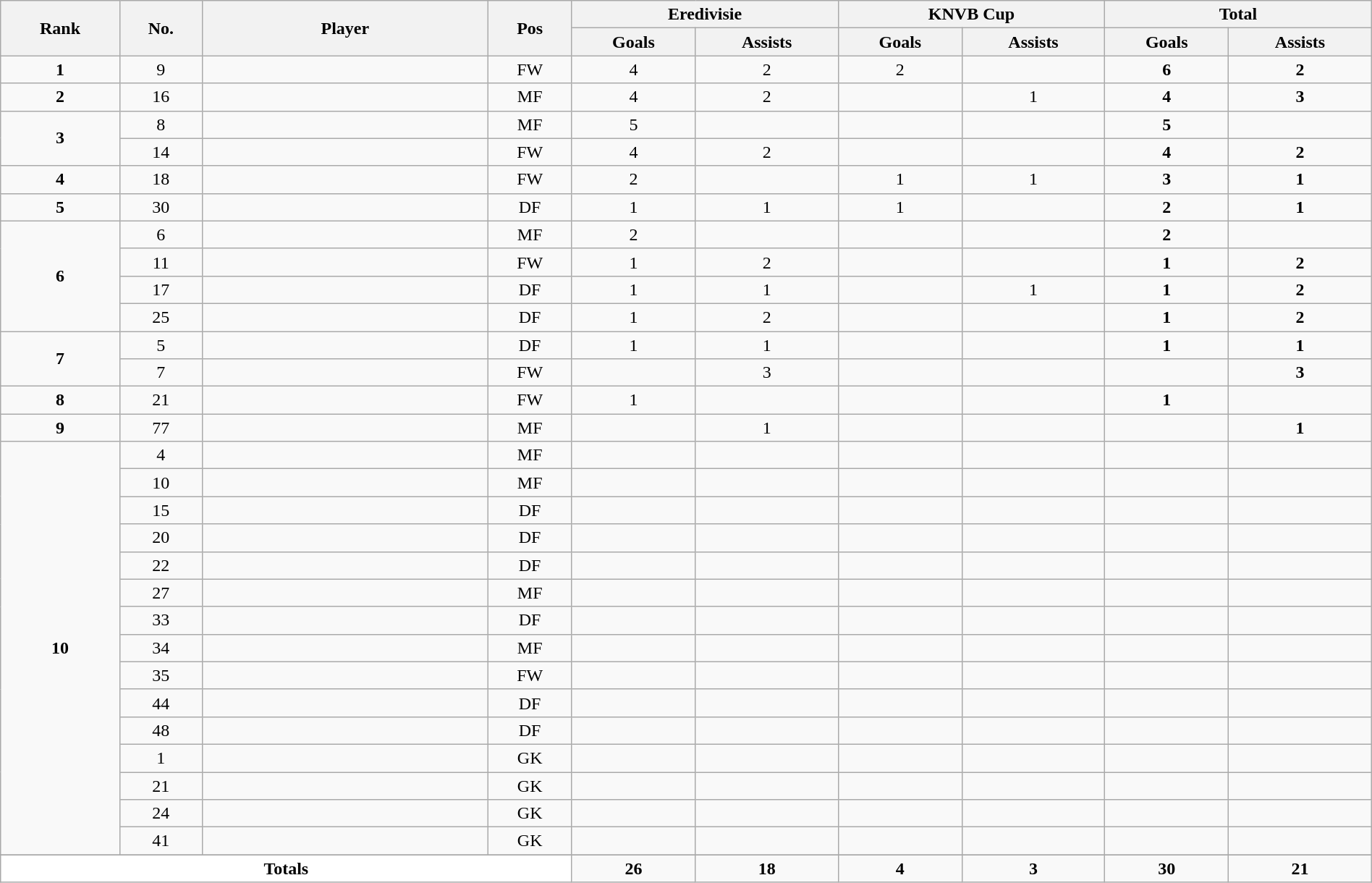<table class="wikitable sortable alternance" style="text-align:center;width:100%">
<tr>
<th rowspan="2" style="width:5px">Rank</th>
<th rowspan="2" style="width:5px">No.</th>
<th rowspan="2" style="width:100px">Player</th>
<th rowspan="2" style="width:10px">Pos</th>
<th colspan="2">Eredivisie</th>
<th colspan="2">KNVB Cup</th>
<th colspan="2">Total</th>
</tr>
<tr style="text-align:center">
<th width="4">Goals</th>
<th width="4">Assists</th>
<th width="4">Goals</th>
<th width="4">Assists</th>
<th width="4">Goals</th>
<th width="4">Assists</th>
</tr>
<tr>
<td><strong>1</strong></td>
<td>9</td>
<td> </td>
<td>FW</td>
<td>4</td>
<td>2</td>
<td>2</td>
<td></td>
<td><strong> 6</strong></td>
<td><strong> 2</strong></td>
</tr>
<tr>
<td><strong>2</strong></td>
<td>16</td>
<td> </td>
<td>MF</td>
<td>4</td>
<td>2</td>
<td></td>
<td>1</td>
<td><strong> 4</strong></td>
<td><strong>3</strong></td>
</tr>
<tr>
<td rowspan="2"><strong>3</strong></td>
<td>8</td>
<td> </td>
<td>MF</td>
<td>5</td>
<td></td>
<td></td>
<td></td>
<td><strong> 5</strong></td>
<td><strong>  </strong></td>
</tr>
<tr>
<td>14</td>
<td> </td>
<td>FW</td>
<td>4</td>
<td>2</td>
<td></td>
<td></td>
<td><strong> 4</strong></td>
<td><strong> 2</strong></td>
</tr>
<tr>
<td><strong>4</strong></td>
<td>18</td>
<td> </td>
<td>FW</td>
<td>2</td>
<td></td>
<td>1</td>
<td>1</td>
<td><strong> 3</strong></td>
<td><strong> 1</strong></td>
</tr>
<tr>
<td><strong>5</strong></td>
<td>30</td>
<td> </td>
<td>DF</td>
<td>1</td>
<td>1</td>
<td>1</td>
<td></td>
<td><strong> 2</strong></td>
<td><strong> 1</strong></td>
</tr>
<tr>
<td rowspan="4"><strong>6</strong></td>
<td>6</td>
<td> </td>
<td>MF</td>
<td>2</td>
<td></td>
<td></td>
<td></td>
<td><strong> 2</strong></td>
<td><strong>  </strong></td>
</tr>
<tr>
<td>11</td>
<td> </td>
<td>FW</td>
<td>1</td>
<td>2</td>
<td></td>
<td></td>
<td><strong> 1</strong></td>
<td><strong> 2</strong></td>
</tr>
<tr>
<td>17</td>
<td> </td>
<td>DF</td>
<td>1</td>
<td>1</td>
<td></td>
<td>1</td>
<td><strong> 1</strong></td>
<td><strong> 2</strong></td>
</tr>
<tr>
<td>25</td>
<td> </td>
<td>DF</td>
<td>1</td>
<td>2</td>
<td></td>
<td></td>
<td><strong> 1</strong></td>
<td><strong> 2</strong></td>
</tr>
<tr>
<td rowspan="2"><strong>7</strong></td>
<td>5</td>
<td> </td>
<td>DF</td>
<td>1</td>
<td>1</td>
<td></td>
<td></td>
<td><strong> 1</strong></td>
<td><strong> 1</strong></td>
</tr>
<tr>
<td>7</td>
<td> </td>
<td>FW</td>
<td></td>
<td>3</td>
<td></td>
<td></td>
<td><strong>  </strong></td>
<td><strong> 3</strong></td>
</tr>
<tr>
<td><strong>8</strong></td>
<td>21</td>
<td> </td>
<td>FW</td>
<td>1</td>
<td></td>
<td></td>
<td></td>
<td><strong> 1</strong></td>
<td><strong>  </strong></td>
</tr>
<tr>
<td><strong>9</strong></td>
<td>77</td>
<td> </td>
<td>MF</td>
<td></td>
<td>1</td>
<td></td>
<td></td>
<td><strong>  </strong></td>
<td><strong> 1</strong></td>
</tr>
<tr>
<td rowspan="15"><strong>10</strong></td>
<td>4</td>
<td> </td>
<td>MF</td>
<td></td>
<td></td>
<td></td>
<td></td>
<td><strong>  </strong></td>
<td><strong>  </strong></td>
</tr>
<tr>
<td>10</td>
<td> </td>
<td>MF</td>
<td></td>
<td></td>
<td></td>
<td></td>
<td><strong>  </strong></td>
<td><strong>  </strong></td>
</tr>
<tr>
<td>15</td>
<td> </td>
<td>DF</td>
<td></td>
<td></td>
<td></td>
<td></td>
<td><strong>  </strong></td>
<td><strong>  </strong></td>
</tr>
<tr>
<td>20</td>
<td> </td>
<td>DF</td>
<td></td>
<td></td>
<td></td>
<td></td>
<td><strong>  </strong></td>
<td><strong>  </strong></td>
</tr>
<tr>
<td>22</td>
<td> </td>
<td>DF</td>
<td></td>
<td></td>
<td></td>
<td></td>
<td><strong>  </strong></td>
<td><strong>  </strong></td>
</tr>
<tr>
<td>27</td>
<td> </td>
<td>MF</td>
<td></td>
<td></td>
<td></td>
<td></td>
<td><strong>  </strong></td>
<td><strong>  </strong></td>
</tr>
<tr>
<td>33</td>
<td> </td>
<td>DF</td>
<td></td>
<td></td>
<td></td>
<td></td>
<td><strong>  </strong></td>
<td><strong>  </strong></td>
</tr>
<tr>
<td>34</td>
<td> </td>
<td>MF</td>
<td></td>
<td></td>
<td></td>
<td></td>
<td><strong>  </strong></td>
<td><strong>  </strong></td>
</tr>
<tr>
<td>35</td>
<td> </td>
<td>FW</td>
<td></td>
<td></td>
<td></td>
<td></td>
<td><strong>  </strong></td>
<td><strong>  </strong></td>
</tr>
<tr>
<td>44</td>
<td> </td>
<td>DF</td>
<td></td>
<td></td>
<td></td>
<td></td>
<td><strong>  </strong></td>
<td><strong>  </strong></td>
</tr>
<tr>
<td>48</td>
<td> </td>
<td>DF</td>
<td></td>
<td></td>
<td></td>
<td></td>
<td><strong>  </strong></td>
<td><strong>  </strong></td>
</tr>
<tr>
<td>1</td>
<td> </td>
<td>GK</td>
<td></td>
<td></td>
<td></td>
<td></td>
<td><strong>  </strong></td>
<td><strong>  </strong></td>
</tr>
<tr>
<td>21</td>
<td> </td>
<td>GK</td>
<td></td>
<td></td>
<td></td>
<td></td>
<td><strong>  </strong></td>
<td><strong>  </strong></td>
</tr>
<tr>
<td>24</td>
<td> </td>
<td>GK</td>
<td></td>
<td></td>
<td></td>
<td></td>
<td><strong>  </strong></td>
<td><strong>  </strong></td>
</tr>
<tr>
<td>41</td>
<td> </td>
<td>GK</td>
<td></td>
<td></td>
<td></td>
<td></td>
<td><strong>  </strong></td>
<td><strong> </strong></td>
</tr>
<tr>
</tr>
<tr class="sortbottom">
<td colspan="4" style="background:white;text-align:center"><strong>Totals</strong></td>
<td><strong>26</strong></td>
<td><strong>18</strong></td>
<td><strong>4</strong></td>
<td><strong>3</strong></td>
<td><strong>30</strong></td>
<td><strong>21</strong></td>
</tr>
</table>
